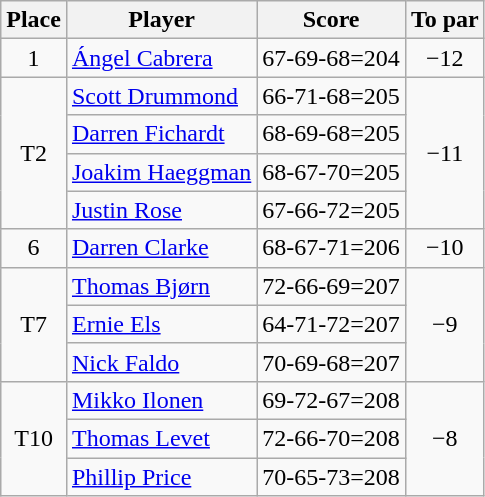<table class="wikitable">
<tr>
<th>Place</th>
<th>Player</th>
<th>Score</th>
<th>To par</th>
</tr>
<tr>
<td align=center>1</td>
<td> <a href='#'>Ángel Cabrera</a></td>
<td align=center>67-69-68=204</td>
<td align=center>−12</td>
</tr>
<tr>
<td rowspan="4" align=center>T2</td>
<td> <a href='#'>Scott Drummond</a></td>
<td align=center>66-71-68=205</td>
<td rowspan="4" align=center>−11</td>
</tr>
<tr>
<td> <a href='#'>Darren Fichardt</a></td>
<td align=center>68-69-68=205</td>
</tr>
<tr>
<td> <a href='#'>Joakim Haeggman</a></td>
<td align=center>68-67-70=205</td>
</tr>
<tr>
<td> <a href='#'>Justin Rose</a></td>
<td align=center>67-66-72=205</td>
</tr>
<tr>
<td align=center>6</td>
<td> <a href='#'>Darren Clarke</a></td>
<td align=center>68-67-71=206</td>
<td align=center>−10</td>
</tr>
<tr>
<td rowspan="3" align=center>T7</td>
<td> <a href='#'>Thomas Bjørn</a></td>
<td align=center>72-66-69=207</td>
<td rowspan="3" align=center>−9</td>
</tr>
<tr>
<td> <a href='#'>Ernie Els</a></td>
<td align=center>64-71-72=207</td>
</tr>
<tr>
<td> <a href='#'>Nick Faldo</a></td>
<td align=center>70-69-68=207</td>
</tr>
<tr>
<td rowspan="3" align=center>T10</td>
<td> <a href='#'>Mikko Ilonen</a></td>
<td align=center>69-72-67=208</td>
<td rowspan="3" align=center>−8</td>
</tr>
<tr>
<td> <a href='#'>Thomas Levet</a></td>
<td align=center>72-66-70=208</td>
</tr>
<tr>
<td> <a href='#'>Phillip Price</a></td>
<td align=center>70-65-73=208</td>
</tr>
</table>
